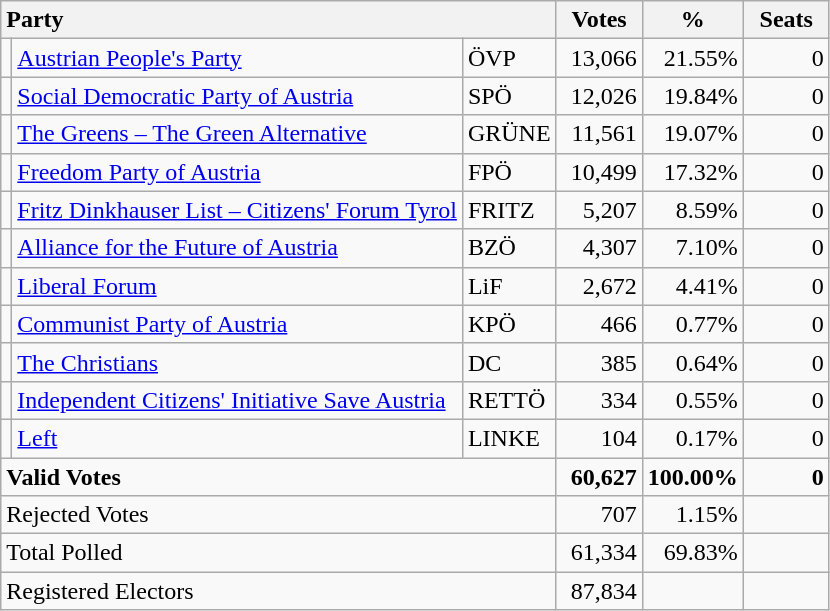<table class="wikitable" border="1" style="text-align:right;">
<tr>
<th style="text-align:left;" colspan=3>Party</th>
<th align=center width="50">Votes</th>
<th align=center width="50">%</th>
<th align=center width="50">Seats</th>
</tr>
<tr>
<td></td>
<td align=left><a href='#'>Austrian People's Party</a></td>
<td align=left>ÖVP</td>
<td>13,066</td>
<td>21.55%</td>
<td>0</td>
</tr>
<tr>
<td></td>
<td align=left><a href='#'>Social Democratic Party of Austria</a></td>
<td align=left>SPÖ</td>
<td>12,026</td>
<td>19.84%</td>
<td>0</td>
</tr>
<tr>
<td></td>
<td align=left style="white-space: nowrap;"><a href='#'>The Greens – The Green Alternative</a></td>
<td align=left>GRÜNE</td>
<td>11,561</td>
<td>19.07%</td>
<td>0</td>
</tr>
<tr>
<td></td>
<td align=left><a href='#'>Freedom Party of Austria</a></td>
<td align=left>FPÖ</td>
<td>10,499</td>
<td>17.32%</td>
<td>0</td>
</tr>
<tr>
<td></td>
<td align=left><a href='#'>Fritz Dinkhauser List – Citizens' Forum Tyrol </a></td>
<td align=left>FRITZ</td>
<td>5,207</td>
<td>8.59%</td>
<td>0</td>
</tr>
<tr>
<td></td>
<td align=left><a href='#'>Alliance for the Future of Austria</a></td>
<td align=left>BZÖ</td>
<td>4,307</td>
<td>7.10%</td>
<td>0</td>
</tr>
<tr>
<td></td>
<td align=left><a href='#'>Liberal Forum</a></td>
<td align=left>LiF</td>
<td>2,672</td>
<td>4.41%</td>
<td>0</td>
</tr>
<tr>
<td></td>
<td align=left><a href='#'>Communist Party of Austria</a></td>
<td align=left>KPÖ</td>
<td>466</td>
<td>0.77%</td>
<td>0</td>
</tr>
<tr>
<td></td>
<td align=left><a href='#'>The Christians</a></td>
<td align=left>DC</td>
<td>385</td>
<td>0.64%</td>
<td>0</td>
</tr>
<tr>
<td></td>
<td align=left><a href='#'>Independent Citizens' Initiative Save Austria</a></td>
<td align=left>RETTÖ</td>
<td>334</td>
<td>0.55%</td>
<td>0</td>
</tr>
<tr>
<td></td>
<td align=left><a href='#'>Left</a></td>
<td align=left>LINKE</td>
<td>104</td>
<td>0.17%</td>
<td>0</td>
</tr>
<tr style="font-weight:bold">
<td align=left colspan=3>Valid Votes</td>
<td>60,627</td>
<td>100.00%</td>
<td>0</td>
</tr>
<tr>
<td align=left colspan=3>Rejected Votes</td>
<td>707</td>
<td>1.15%</td>
<td></td>
</tr>
<tr>
<td align=left colspan=3>Total Polled</td>
<td>61,334</td>
<td>69.83%</td>
<td></td>
</tr>
<tr>
<td align=left colspan=3>Registered Electors</td>
<td>87,834</td>
<td></td>
<td></td>
</tr>
</table>
